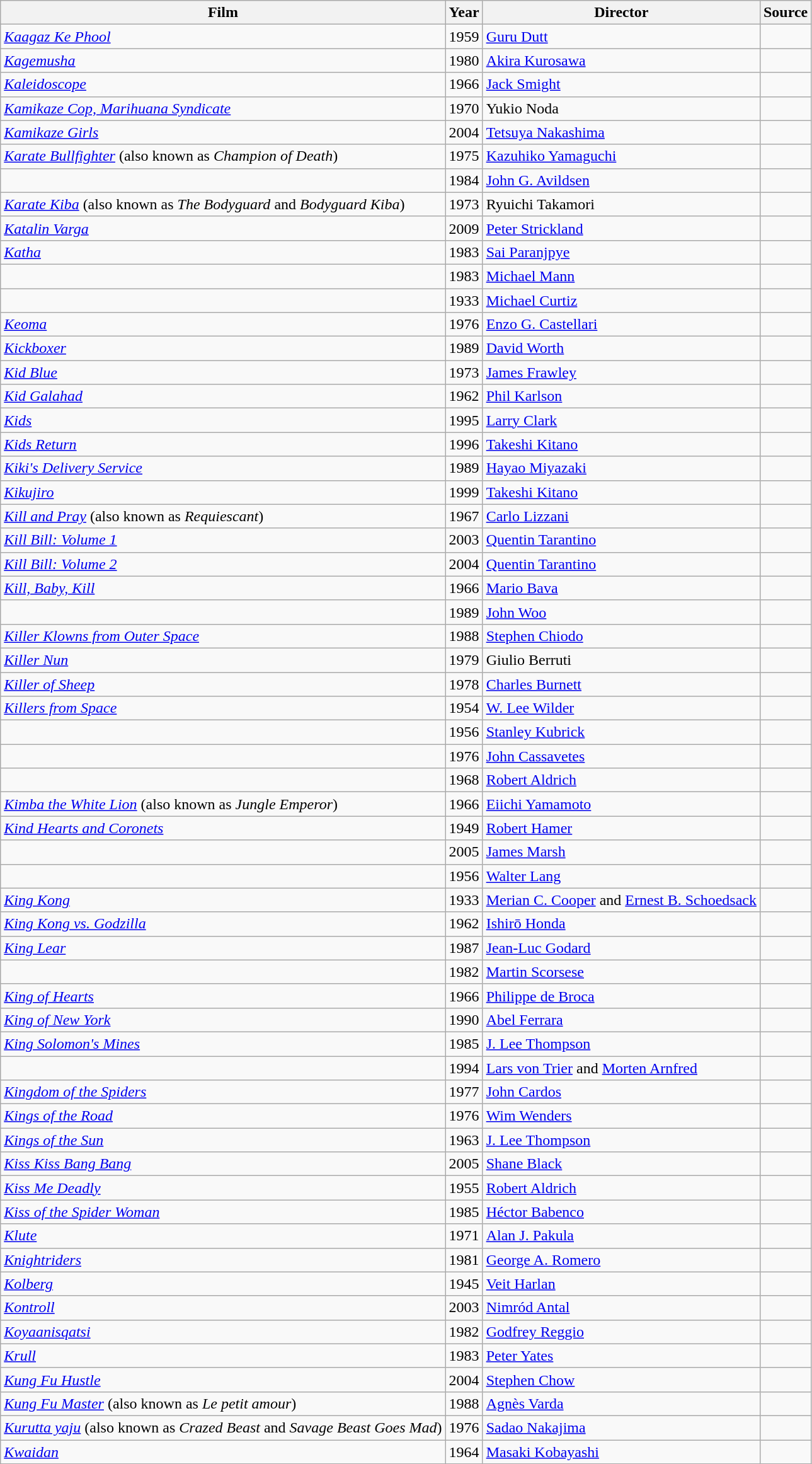<table class="wikitable sortable">
<tr>
<th>Film</th>
<th>Year</th>
<th>Director</th>
<th class="unsortable">Source</th>
</tr>
<tr>
<td><em><a href='#'>Kaagaz Ke Phool</a></em></td>
<td>1959</td>
<td><a href='#'>Guru Dutt</a></td>
<td></td>
</tr>
<tr>
<td><em><a href='#'>Kagemusha</a></em></td>
<td>1980</td>
<td><a href='#'>Akira Kurosawa</a></td>
<td></td>
</tr>
<tr>
<td><em><a href='#'>Kaleidoscope</a></em></td>
<td>1966</td>
<td><a href='#'>Jack Smight</a></td>
<td></td>
</tr>
<tr>
<td><em><a href='#'>Kamikaze Cop, Marihuana Syndicate</a></em></td>
<td>1970</td>
<td>Yukio Noda</td>
<td></td>
</tr>
<tr>
<td><em><a href='#'>Kamikaze Girls</a></em></td>
<td>2004</td>
<td><a href='#'>Tetsuya Nakashima</a></td>
<td></td>
</tr>
<tr>
<td><em><a href='#'>Karate Bullfighter</a></em> (also known as <em>Champion of Death</em>)</td>
<td>1975</td>
<td><a href='#'>Kazuhiko Yamaguchi</a></td>
<td></td>
</tr>
<tr>
<td><em></em></td>
<td>1984</td>
<td><a href='#'>John G. Avildsen</a></td>
<td></td>
</tr>
<tr>
<td><em><a href='#'>Karate Kiba</a></em> (also known as <em>The Bodyguard</em> and <em>Bodyguard Kiba</em>)</td>
<td>1973</td>
<td>Ryuichi Takamori</td>
<td></td>
</tr>
<tr>
<td><em><a href='#'>Katalin Varga</a></em></td>
<td>2009</td>
<td><a href='#'>Peter Strickland</a></td>
<td></td>
</tr>
<tr>
<td><em><a href='#'>Katha</a></em></td>
<td>1983</td>
<td><a href='#'>Sai Paranjpye</a></td>
<td></td>
</tr>
<tr>
<td><em></em></td>
<td>1983</td>
<td><a href='#'>Michael Mann</a></td>
<td></td>
</tr>
<tr>
<td><em></em></td>
<td>1933</td>
<td><a href='#'>Michael Curtiz</a></td>
<td></td>
</tr>
<tr>
<td><em><a href='#'>Keoma</a></em></td>
<td>1976</td>
<td><a href='#'>Enzo G. Castellari</a></td>
<td></td>
</tr>
<tr>
<td><em><a href='#'>Kickboxer</a></em></td>
<td>1989</td>
<td><a href='#'>David Worth</a></td>
<td></td>
</tr>
<tr>
<td><em><a href='#'>Kid Blue</a></em></td>
<td>1973</td>
<td><a href='#'>James Frawley</a></td>
<td></td>
</tr>
<tr>
<td><em><a href='#'>Kid Galahad</a></em></td>
<td>1962</td>
<td><a href='#'>Phil Karlson</a></td>
<td></td>
</tr>
<tr>
<td><em><a href='#'>Kids</a></em></td>
<td>1995</td>
<td><a href='#'>Larry Clark</a></td>
<td></td>
</tr>
<tr>
<td><em><a href='#'>Kids Return</a></em></td>
<td>1996</td>
<td><a href='#'>Takeshi Kitano</a></td>
<td></td>
</tr>
<tr>
<td><em><a href='#'>Kiki's Delivery Service</a></em></td>
<td>1989</td>
<td><a href='#'>Hayao Miyazaki</a></td>
<td></td>
</tr>
<tr>
<td><em><a href='#'>Kikujiro</a></em></td>
<td>1999</td>
<td><a href='#'>Takeshi Kitano</a></td>
<td></td>
</tr>
<tr>
<td><em><a href='#'>Kill and Pray</a></em> (also known as <em>Requiescant</em>)</td>
<td>1967</td>
<td><a href='#'>Carlo Lizzani</a></td>
<td></td>
</tr>
<tr>
<td><em><a href='#'>Kill Bill: Volume 1</a></em></td>
<td>2003</td>
<td><a href='#'>Quentin Tarantino</a></td>
<td></td>
</tr>
<tr>
<td><em><a href='#'>Kill Bill: Volume 2</a></em></td>
<td>2004</td>
<td><a href='#'>Quentin Tarantino</a></td>
<td></td>
</tr>
<tr>
<td><em><a href='#'>Kill, Baby, Kill</a></em></td>
<td>1966</td>
<td><a href='#'>Mario Bava</a></td>
<td></td>
</tr>
<tr>
<td><em></em></td>
<td>1989</td>
<td><a href='#'>John Woo</a></td>
<td></td>
</tr>
<tr>
<td><em><a href='#'>Killer Klowns from Outer Space</a></em></td>
<td>1988</td>
<td><a href='#'>Stephen Chiodo</a></td>
<td></td>
</tr>
<tr>
<td><em><a href='#'>Killer Nun</a></em></td>
<td>1979</td>
<td>Giulio Berruti</td>
<td></td>
</tr>
<tr>
<td><em><a href='#'>Killer of Sheep</a></em></td>
<td>1978</td>
<td><a href='#'>Charles Burnett</a></td>
<td></td>
</tr>
<tr>
<td><em><a href='#'>Killers from Space</a></em></td>
<td>1954</td>
<td><a href='#'>W. Lee Wilder</a></td>
<td></td>
</tr>
<tr>
<td><em></em></td>
<td>1956</td>
<td><a href='#'>Stanley Kubrick</a></td>
<td></td>
</tr>
<tr>
<td><em></em></td>
<td>1976</td>
<td><a href='#'>John Cassavetes</a></td>
<td></td>
</tr>
<tr>
<td><em></em></td>
<td>1968</td>
<td><a href='#'>Robert Aldrich</a></td>
<td></td>
</tr>
<tr>
<td><em><a href='#'>Kimba the White Lion</a></em> (also known as <em>Jungle Emperor</em>)</td>
<td>1966</td>
<td><a href='#'>Eiichi Yamamoto</a></td>
<td></td>
</tr>
<tr>
<td><em><a href='#'>Kind Hearts and Coronets</a></em></td>
<td>1949</td>
<td><a href='#'>Robert Hamer</a></td>
<td></td>
</tr>
<tr>
<td><em></em></td>
<td>2005</td>
<td><a href='#'>James Marsh</a></td>
<td></td>
</tr>
<tr>
<td><em></em></td>
<td>1956</td>
<td><a href='#'>Walter Lang</a></td>
<td></td>
</tr>
<tr>
<td><em><a href='#'>King Kong</a></em></td>
<td>1933</td>
<td><a href='#'>Merian C. Cooper</a> and <a href='#'>Ernest B. Schoedsack</a></td>
<td></td>
</tr>
<tr>
<td><em><a href='#'>King Kong vs. Godzilla</a></em></td>
<td>1962</td>
<td><a href='#'>Ishirō Honda</a></td>
<td></td>
</tr>
<tr>
<td><em><a href='#'>King Lear</a></em></td>
<td>1987</td>
<td><a href='#'>Jean-Luc Godard</a></td>
<td></td>
</tr>
<tr>
<td><em></em></td>
<td>1982</td>
<td><a href='#'>Martin Scorsese</a></td>
<td></td>
</tr>
<tr>
<td><em><a href='#'>King of Hearts</a></em></td>
<td>1966</td>
<td><a href='#'>Philippe de Broca</a></td>
<td></td>
</tr>
<tr>
<td><em><a href='#'>King of New York</a></em></td>
<td>1990</td>
<td><a href='#'>Abel Ferrara</a></td>
<td></td>
</tr>
<tr>
<td><em><a href='#'>King Solomon's Mines</a></em></td>
<td>1985</td>
<td><a href='#'>J. Lee Thompson</a></td>
<td></td>
</tr>
<tr>
<td><em></em></td>
<td>1994</td>
<td><a href='#'>Lars von Trier</a> and <a href='#'>Morten Arnfred</a></td>
<td></td>
</tr>
<tr>
<td><em><a href='#'>Kingdom of the Spiders</a></em></td>
<td>1977</td>
<td><a href='#'>John Cardos</a></td>
<td></td>
</tr>
<tr>
<td><em><a href='#'>Kings of the Road</a></em></td>
<td>1976</td>
<td><a href='#'>Wim Wenders</a></td>
<td></td>
</tr>
<tr>
<td><em><a href='#'>Kings of the Sun</a></em></td>
<td>1963</td>
<td><a href='#'>J. Lee Thompson</a></td>
<td></td>
</tr>
<tr>
<td><em><a href='#'>Kiss Kiss Bang Bang</a></em></td>
<td>2005</td>
<td><a href='#'>Shane Black</a></td>
<td></td>
</tr>
<tr>
<td><em><a href='#'>Kiss Me Deadly</a></em></td>
<td>1955</td>
<td><a href='#'>Robert Aldrich</a></td>
<td></td>
</tr>
<tr>
<td><em><a href='#'>Kiss of the Spider Woman</a></em></td>
<td>1985</td>
<td><a href='#'>Héctor Babenco</a></td>
<td></td>
</tr>
<tr>
<td><em><a href='#'>Klute</a></em></td>
<td>1971</td>
<td><a href='#'>Alan J. Pakula</a></td>
<td></td>
</tr>
<tr>
<td><em><a href='#'>Knightriders</a></em></td>
<td>1981</td>
<td><a href='#'>George A. Romero</a></td>
<td></td>
</tr>
<tr>
<td><em><a href='#'>Kolberg</a></em></td>
<td>1945</td>
<td><a href='#'>Veit Harlan</a></td>
<td></td>
</tr>
<tr>
<td><em><a href='#'>Kontroll</a></em></td>
<td>2003</td>
<td><a href='#'>Nimród Antal</a></td>
<td></td>
</tr>
<tr>
<td><em><a href='#'>Koyaanisqatsi</a></em></td>
<td>1982</td>
<td><a href='#'>Godfrey Reggio</a></td>
<td></td>
</tr>
<tr>
<td><em><a href='#'>Krull</a></em></td>
<td>1983</td>
<td><a href='#'>Peter Yates</a></td>
<td></td>
</tr>
<tr>
<td><em><a href='#'>Kung Fu Hustle</a></em></td>
<td>2004</td>
<td><a href='#'>Stephen Chow</a></td>
<td></td>
</tr>
<tr>
<td><em><a href='#'>Kung Fu Master</a></em> (also known as <em>Le petit amour</em>)</td>
<td>1988</td>
<td><a href='#'>Agnès Varda</a></td>
<td></td>
</tr>
<tr>
<td><em><a href='#'>Kurutta yaju</a></em> (also known as <em>Crazed Beast</em> and <em>Savage Beast Goes Mad</em>)</td>
<td>1976</td>
<td><a href='#'>Sadao Nakajima</a></td>
<td></td>
</tr>
<tr>
<td><em><a href='#'>Kwaidan</a></em></td>
<td>1964</td>
<td><a href='#'>Masaki Kobayashi</a></td>
<td></td>
</tr>
</table>
